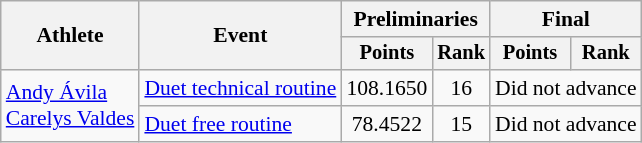<table class="wikitable" style="text-align:center; font-size:90%;">
<tr>
<th rowspan="2">Athlete</th>
<th rowspan="2">Event</th>
<th colspan="2">Preliminaries</th>
<th colspan="2">Final</th>
</tr>
<tr style="font-size:95%">
<th>Points</th>
<th>Rank</th>
<th>Points</th>
<th>Rank</th>
</tr>
<tr>
<td align=left rowspan=2><a href='#'>Andy Ávila</a><br> <a href='#'>Carelys Valdes</a></td>
<td align=left><a href='#'>Duet technical routine</a></td>
<td>108.1650</td>
<td>16</td>
<td colspan=2>Did not advance</td>
</tr>
<tr>
<td align=left><a href='#'>Duet free routine</a></td>
<td>78.4522</td>
<td>15</td>
<td colspan=2>Did not advance</td>
</tr>
</table>
